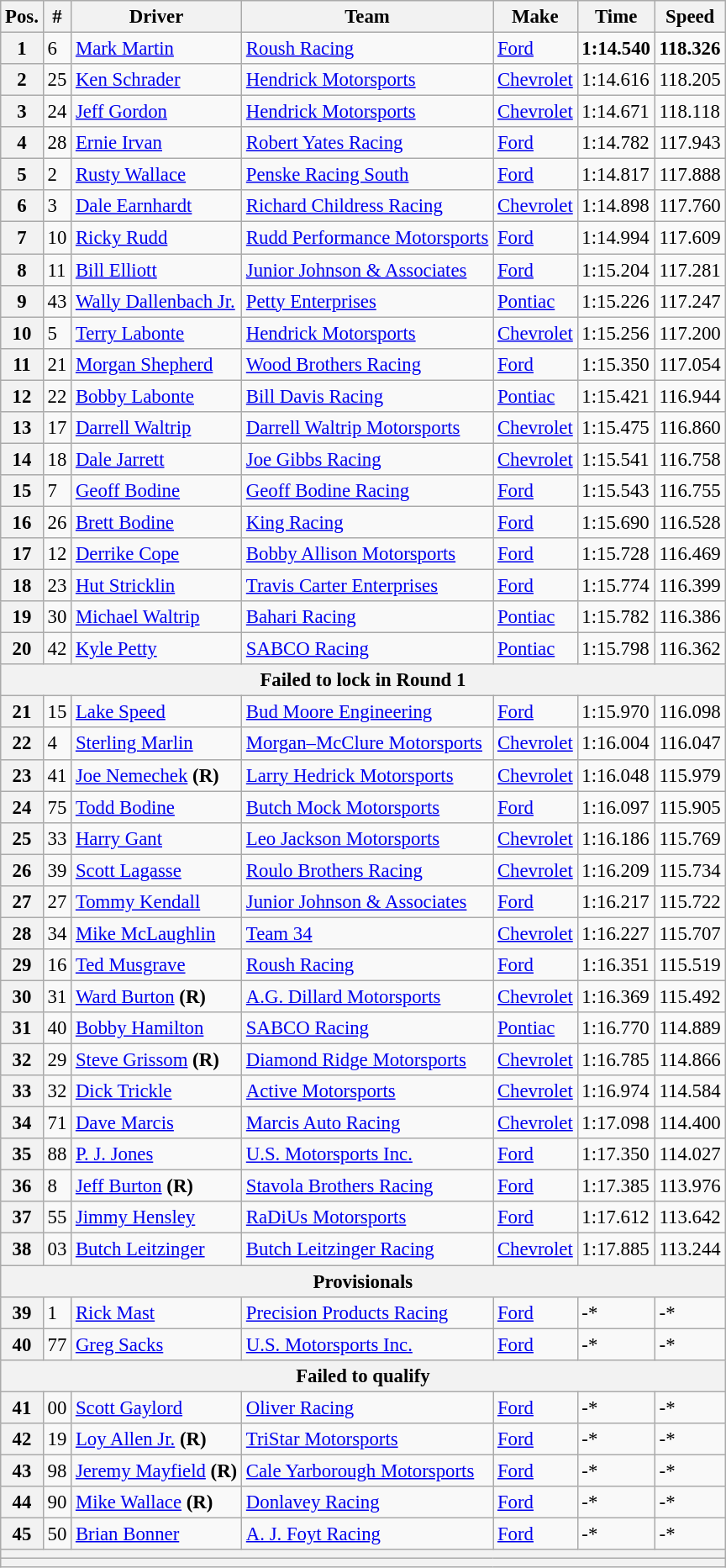<table class="wikitable" style="font-size:95%">
<tr>
<th>Pos.</th>
<th>#</th>
<th>Driver</th>
<th>Team</th>
<th>Make</th>
<th>Time</th>
<th>Speed</th>
</tr>
<tr>
<th>1</th>
<td>6</td>
<td><a href='#'>Mark Martin</a></td>
<td><a href='#'>Roush Racing</a></td>
<td><a href='#'>Ford</a></td>
<td><strong>1:14.540</strong></td>
<td><strong>118.326</strong></td>
</tr>
<tr>
<th>2</th>
<td>25</td>
<td><a href='#'>Ken Schrader</a></td>
<td><a href='#'>Hendrick Motorsports</a></td>
<td><a href='#'>Chevrolet</a></td>
<td>1:14.616</td>
<td>118.205</td>
</tr>
<tr>
<th>3</th>
<td>24</td>
<td><a href='#'>Jeff Gordon</a></td>
<td><a href='#'>Hendrick Motorsports</a></td>
<td><a href='#'>Chevrolet</a></td>
<td>1:14.671</td>
<td>118.118</td>
</tr>
<tr>
<th>4</th>
<td>28</td>
<td><a href='#'>Ernie Irvan</a></td>
<td><a href='#'>Robert Yates Racing</a></td>
<td><a href='#'>Ford</a></td>
<td>1:14.782</td>
<td>117.943</td>
</tr>
<tr>
<th>5</th>
<td>2</td>
<td><a href='#'>Rusty Wallace</a></td>
<td><a href='#'>Penske Racing South</a></td>
<td><a href='#'>Ford</a></td>
<td>1:14.817</td>
<td>117.888</td>
</tr>
<tr>
<th>6</th>
<td>3</td>
<td><a href='#'>Dale Earnhardt</a></td>
<td><a href='#'>Richard Childress Racing</a></td>
<td><a href='#'>Chevrolet</a></td>
<td>1:14.898</td>
<td>117.760</td>
</tr>
<tr>
<th>7</th>
<td>10</td>
<td><a href='#'>Ricky Rudd</a></td>
<td><a href='#'>Rudd Performance Motorsports</a></td>
<td><a href='#'>Ford</a></td>
<td>1:14.994</td>
<td>117.609</td>
</tr>
<tr>
<th>8</th>
<td>11</td>
<td><a href='#'>Bill Elliott</a></td>
<td><a href='#'>Junior Johnson & Associates</a></td>
<td><a href='#'>Ford</a></td>
<td>1:15.204</td>
<td>117.281</td>
</tr>
<tr>
<th>9</th>
<td>43</td>
<td><a href='#'>Wally Dallenbach Jr.</a></td>
<td><a href='#'>Petty Enterprises</a></td>
<td><a href='#'>Pontiac</a></td>
<td>1:15.226</td>
<td>117.247</td>
</tr>
<tr>
<th>10</th>
<td>5</td>
<td><a href='#'>Terry Labonte</a></td>
<td><a href='#'>Hendrick Motorsports</a></td>
<td><a href='#'>Chevrolet</a></td>
<td>1:15.256</td>
<td>117.200</td>
</tr>
<tr>
<th>11</th>
<td>21</td>
<td><a href='#'>Morgan Shepherd</a></td>
<td><a href='#'>Wood Brothers Racing</a></td>
<td><a href='#'>Ford</a></td>
<td>1:15.350</td>
<td>117.054</td>
</tr>
<tr>
<th>12</th>
<td>22</td>
<td><a href='#'>Bobby Labonte</a></td>
<td><a href='#'>Bill Davis Racing</a></td>
<td><a href='#'>Pontiac</a></td>
<td>1:15.421</td>
<td>116.944</td>
</tr>
<tr>
<th>13</th>
<td>17</td>
<td><a href='#'>Darrell Waltrip</a></td>
<td><a href='#'>Darrell Waltrip Motorsports</a></td>
<td><a href='#'>Chevrolet</a></td>
<td>1:15.475</td>
<td>116.860</td>
</tr>
<tr>
<th>14</th>
<td>18</td>
<td><a href='#'>Dale Jarrett</a></td>
<td><a href='#'>Joe Gibbs Racing</a></td>
<td><a href='#'>Chevrolet</a></td>
<td>1:15.541</td>
<td>116.758</td>
</tr>
<tr>
<th>15</th>
<td>7</td>
<td><a href='#'>Geoff Bodine</a></td>
<td><a href='#'>Geoff Bodine Racing</a></td>
<td><a href='#'>Ford</a></td>
<td>1:15.543</td>
<td>116.755</td>
</tr>
<tr>
<th>16</th>
<td>26</td>
<td><a href='#'>Brett Bodine</a></td>
<td><a href='#'>King Racing</a></td>
<td><a href='#'>Ford</a></td>
<td>1:15.690</td>
<td>116.528</td>
</tr>
<tr>
<th>17</th>
<td>12</td>
<td><a href='#'>Derrike Cope</a></td>
<td><a href='#'>Bobby Allison Motorsports</a></td>
<td><a href='#'>Ford</a></td>
<td>1:15.728</td>
<td>116.469</td>
</tr>
<tr>
<th>18</th>
<td>23</td>
<td><a href='#'>Hut Stricklin</a></td>
<td><a href='#'>Travis Carter Enterprises</a></td>
<td><a href='#'>Ford</a></td>
<td>1:15.774</td>
<td>116.399</td>
</tr>
<tr>
<th>19</th>
<td>30</td>
<td><a href='#'>Michael Waltrip</a></td>
<td><a href='#'>Bahari Racing</a></td>
<td><a href='#'>Pontiac</a></td>
<td>1:15.782</td>
<td>116.386</td>
</tr>
<tr>
<th>20</th>
<td>42</td>
<td><a href='#'>Kyle Petty</a></td>
<td><a href='#'>SABCO Racing</a></td>
<td><a href='#'>Pontiac</a></td>
<td>1:15.798</td>
<td>116.362</td>
</tr>
<tr>
<th colspan="7">Failed to lock in Round 1</th>
</tr>
<tr>
<th>21</th>
<td>15</td>
<td><a href='#'>Lake Speed</a></td>
<td><a href='#'>Bud Moore Engineering</a></td>
<td><a href='#'>Ford</a></td>
<td>1:15.970</td>
<td>116.098</td>
</tr>
<tr>
<th>22</th>
<td>4</td>
<td><a href='#'>Sterling Marlin</a></td>
<td><a href='#'>Morgan–McClure Motorsports</a></td>
<td><a href='#'>Chevrolet</a></td>
<td>1:16.004</td>
<td>116.047</td>
</tr>
<tr>
<th>23</th>
<td>41</td>
<td><a href='#'>Joe Nemechek</a> <strong>(R)</strong></td>
<td><a href='#'>Larry Hedrick Motorsports</a></td>
<td><a href='#'>Chevrolet</a></td>
<td>1:16.048</td>
<td>115.979</td>
</tr>
<tr>
<th>24</th>
<td>75</td>
<td><a href='#'>Todd Bodine</a></td>
<td><a href='#'>Butch Mock Motorsports</a></td>
<td><a href='#'>Ford</a></td>
<td>1:16.097</td>
<td>115.905</td>
</tr>
<tr>
<th>25</th>
<td>33</td>
<td><a href='#'>Harry Gant</a></td>
<td><a href='#'>Leo Jackson Motorsports</a></td>
<td><a href='#'>Chevrolet</a></td>
<td>1:16.186</td>
<td>115.769</td>
</tr>
<tr>
<th>26</th>
<td>39</td>
<td><a href='#'>Scott Lagasse</a></td>
<td><a href='#'>Roulo Brothers Racing</a></td>
<td><a href='#'>Chevrolet</a></td>
<td>1:16.209</td>
<td>115.734</td>
</tr>
<tr>
<th>27</th>
<td>27</td>
<td><a href='#'>Tommy Kendall</a></td>
<td><a href='#'>Junior Johnson & Associates</a></td>
<td><a href='#'>Ford</a></td>
<td>1:16.217</td>
<td>115.722</td>
</tr>
<tr>
<th>28</th>
<td>34</td>
<td><a href='#'>Mike McLaughlin</a></td>
<td><a href='#'>Team 34</a></td>
<td><a href='#'>Chevrolet</a></td>
<td>1:16.227</td>
<td>115.707</td>
</tr>
<tr>
<th>29</th>
<td>16</td>
<td><a href='#'>Ted Musgrave</a></td>
<td><a href='#'>Roush Racing</a></td>
<td><a href='#'>Ford</a></td>
<td>1:16.351</td>
<td>115.519</td>
</tr>
<tr>
<th>30</th>
<td>31</td>
<td><a href='#'>Ward Burton</a> <strong>(R)</strong></td>
<td><a href='#'>A.G. Dillard Motorsports</a></td>
<td><a href='#'>Chevrolet</a></td>
<td>1:16.369</td>
<td>115.492</td>
</tr>
<tr>
<th>31</th>
<td>40</td>
<td><a href='#'>Bobby Hamilton</a></td>
<td><a href='#'>SABCO Racing</a></td>
<td><a href='#'>Pontiac</a></td>
<td>1:16.770</td>
<td>114.889</td>
</tr>
<tr>
<th>32</th>
<td>29</td>
<td><a href='#'>Steve Grissom</a> <strong>(R)</strong></td>
<td><a href='#'>Diamond Ridge Motorsports</a></td>
<td><a href='#'>Chevrolet</a></td>
<td>1:16.785</td>
<td>114.866</td>
</tr>
<tr>
<th>33</th>
<td>32</td>
<td><a href='#'>Dick Trickle</a></td>
<td><a href='#'>Active Motorsports</a></td>
<td><a href='#'>Chevrolet</a></td>
<td>1:16.974</td>
<td>114.584</td>
</tr>
<tr>
<th>34</th>
<td>71</td>
<td><a href='#'>Dave Marcis</a></td>
<td><a href='#'>Marcis Auto Racing</a></td>
<td><a href='#'>Chevrolet</a></td>
<td>1:17.098</td>
<td>114.400</td>
</tr>
<tr>
<th>35</th>
<td>88</td>
<td><a href='#'>P. J. Jones</a></td>
<td><a href='#'>U.S. Motorsports Inc.</a></td>
<td><a href='#'>Ford</a></td>
<td>1:17.350</td>
<td>114.027</td>
</tr>
<tr>
<th>36</th>
<td>8</td>
<td><a href='#'>Jeff Burton</a> <strong>(R)</strong></td>
<td><a href='#'>Stavola Brothers Racing</a></td>
<td><a href='#'>Ford</a></td>
<td>1:17.385</td>
<td>113.976</td>
</tr>
<tr>
<th>37</th>
<td>55</td>
<td><a href='#'>Jimmy Hensley</a></td>
<td><a href='#'>RaDiUs Motorsports</a></td>
<td><a href='#'>Ford</a></td>
<td>1:17.612</td>
<td>113.642</td>
</tr>
<tr>
<th>38</th>
<td>03</td>
<td><a href='#'>Butch Leitzinger</a></td>
<td><a href='#'>Butch Leitzinger Racing</a></td>
<td><a href='#'>Chevrolet</a></td>
<td>1:17.885</td>
<td>113.244</td>
</tr>
<tr>
<th colspan="7">Provisionals</th>
</tr>
<tr>
<th>39</th>
<td>1</td>
<td><a href='#'>Rick Mast</a></td>
<td><a href='#'>Precision Products Racing</a></td>
<td><a href='#'>Ford</a></td>
<td>-*</td>
<td>-*</td>
</tr>
<tr>
<th>40</th>
<td>77</td>
<td><a href='#'>Greg Sacks</a></td>
<td><a href='#'>U.S. Motorsports Inc.</a></td>
<td><a href='#'>Ford</a></td>
<td>-*</td>
<td>-*</td>
</tr>
<tr>
<th colspan="7">Failed to qualify</th>
</tr>
<tr>
<th>41</th>
<td>00</td>
<td><a href='#'>Scott Gaylord</a></td>
<td><a href='#'>Oliver Racing</a></td>
<td><a href='#'>Ford</a></td>
<td>-*</td>
<td>-*</td>
</tr>
<tr>
<th>42</th>
<td>19</td>
<td><a href='#'>Loy Allen Jr.</a> <strong>(R)</strong></td>
<td><a href='#'>TriStar Motorsports</a></td>
<td><a href='#'>Ford</a></td>
<td>-*</td>
<td>-*</td>
</tr>
<tr>
<th>43</th>
<td>98</td>
<td><a href='#'>Jeremy Mayfield</a> <strong>(R)</strong></td>
<td><a href='#'>Cale Yarborough Motorsports</a></td>
<td><a href='#'>Ford</a></td>
<td>-*</td>
<td>-*</td>
</tr>
<tr>
<th>44</th>
<td>90</td>
<td><a href='#'>Mike Wallace</a> <strong>(R)</strong></td>
<td><a href='#'>Donlavey Racing</a></td>
<td><a href='#'>Ford</a></td>
<td>-*</td>
<td>-*</td>
</tr>
<tr>
<th>45</th>
<td>50</td>
<td><a href='#'>Brian Bonner</a></td>
<td><a href='#'>A. J. Foyt Racing</a></td>
<td><a href='#'>Ford</a></td>
<td>-*</td>
<td>-*</td>
</tr>
<tr>
<th colspan="7"></th>
</tr>
<tr>
<th colspan="7"></th>
</tr>
</table>
